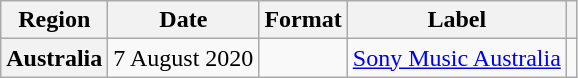<table class="wikitable plainrowheaders" style="text-align:center;">
<tr>
<th scope="col">Region</th>
<th scope="col">Date</th>
<th scope="col">Format</th>
<th scope="col">Label</th>
<th scope="col"></th>
</tr>
<tr>
<th scope="row">Australia</th>
<td>7 August 2020</td>
<td></td>
<td><a href='#'>Sony Music Australia</a></td>
<td></td>
</tr>
</table>
